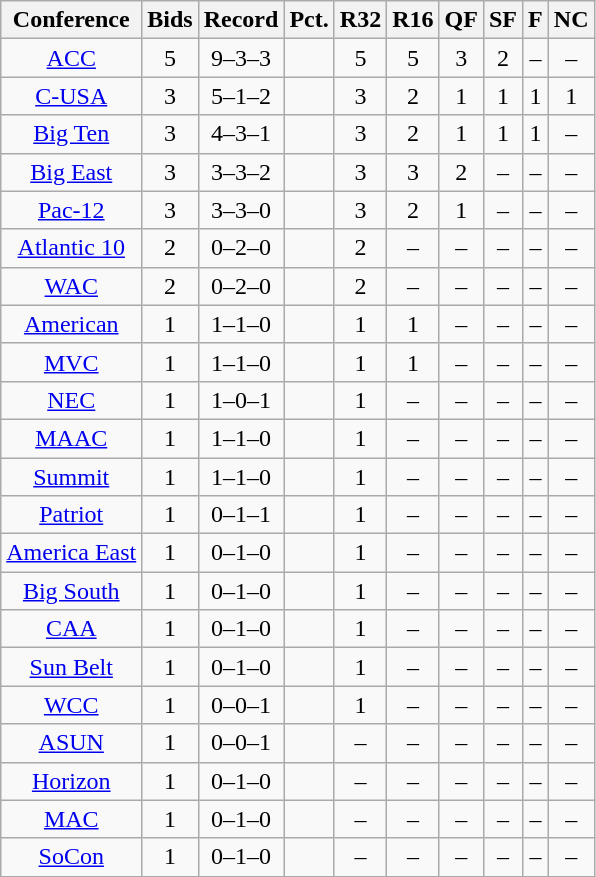<table class="wikitable sortable plainrowheaders" style="text-align:center;">
<tr>
<th scope="col">Conference</th>
<th scope="col" data-sort-type="number">Bids</th>
<th scope="col">Record</th>
<th scope="col" data-sort-type="number">Pct.</th>
<th scope="col" data-sort-type="number">R32</th>
<th scope="col" data-sort-type="number">R16</th>
<th scope="col" data-sort-type="number">QF</th>
<th scope="col" data-sort-type="number">SF</th>
<th scope="col" data-sort-type="number">F</th>
<th scope="col" data-sort-type="number">NC</th>
</tr>
<tr>
<td><a href='#'>ACC</a></td>
<td>5</td>
<td>9–3–3</td>
<td></td>
<td>5</td>
<td>5</td>
<td>3</td>
<td>2</td>
<td>–</td>
<td>–</td>
</tr>
<tr>
<td><a href='#'>C-USA</a></td>
<td>3</td>
<td>5–1–2</td>
<td></td>
<td>3</td>
<td>2</td>
<td>1</td>
<td>1</td>
<td>1</td>
<td>1</td>
</tr>
<tr>
<td><a href='#'>Big Ten</a></td>
<td>3</td>
<td>4–3–1</td>
<td></td>
<td>3</td>
<td>2</td>
<td>1</td>
<td>1</td>
<td>1</td>
<td>–</td>
</tr>
<tr>
<td><a href='#'>Big East</a></td>
<td>3</td>
<td>3–3–2</td>
<td></td>
<td>3</td>
<td>3</td>
<td>2</td>
<td>–</td>
<td>–</td>
<td>–</td>
</tr>
<tr>
<td><a href='#'>Pac-12</a></td>
<td>3</td>
<td>3–3–0</td>
<td></td>
<td>3</td>
<td>2</td>
<td>1</td>
<td>–</td>
<td>–</td>
<td>–</td>
</tr>
<tr>
<td><a href='#'>Atlantic 10</a></td>
<td>2</td>
<td>0–2–0</td>
<td></td>
<td>2</td>
<td>–</td>
<td>–</td>
<td>–</td>
<td>–</td>
<td>–</td>
</tr>
<tr>
<td><a href='#'>WAC</a></td>
<td>2</td>
<td>0–2–0</td>
<td></td>
<td>2</td>
<td>–</td>
<td>–</td>
<td>–</td>
<td>–</td>
<td>–</td>
</tr>
<tr>
<td><a href='#'>American</a></td>
<td>1</td>
<td>1–1–0</td>
<td></td>
<td>1</td>
<td>1</td>
<td>–</td>
<td>–</td>
<td>–</td>
<td>–</td>
</tr>
<tr>
<td><a href='#'>MVC</a></td>
<td>1</td>
<td>1–1–0</td>
<td></td>
<td>1</td>
<td>1</td>
<td>–</td>
<td>–</td>
<td>–</td>
<td>–</td>
</tr>
<tr>
<td><a href='#'>NEC</a></td>
<td>1</td>
<td>1–0–1</td>
<td></td>
<td>1</td>
<td>–</td>
<td>–</td>
<td>–</td>
<td>–</td>
<td>–</td>
</tr>
<tr>
<td><a href='#'>MAAC</a></td>
<td>1</td>
<td>1–1–0</td>
<td></td>
<td>1</td>
<td>–</td>
<td>–</td>
<td>–</td>
<td>–</td>
<td>–</td>
</tr>
<tr>
<td><a href='#'>Summit</a></td>
<td>1</td>
<td>1–1–0</td>
<td></td>
<td>1</td>
<td>–</td>
<td>–</td>
<td>–</td>
<td>–</td>
<td>–</td>
</tr>
<tr>
<td><a href='#'>Patriot</a></td>
<td>1</td>
<td>0–1–1</td>
<td></td>
<td>1</td>
<td>–</td>
<td>–</td>
<td>–</td>
<td>–</td>
<td>–</td>
</tr>
<tr>
<td><a href='#'>America East</a></td>
<td>1</td>
<td>0–1–0</td>
<td></td>
<td>1</td>
<td>–</td>
<td>–</td>
<td>–</td>
<td>–</td>
<td>–</td>
</tr>
<tr>
<td><a href='#'>Big South</a></td>
<td>1</td>
<td>0–1–0</td>
<td></td>
<td>1</td>
<td>–</td>
<td>–</td>
<td>–</td>
<td>–</td>
<td>–</td>
</tr>
<tr>
<td><a href='#'>CAA</a></td>
<td>1</td>
<td>0–1–0</td>
<td></td>
<td>1</td>
<td>–</td>
<td>–</td>
<td>–</td>
<td>–</td>
<td>–</td>
</tr>
<tr>
<td><a href='#'>Sun Belt</a></td>
<td>1</td>
<td>0–1–0</td>
<td></td>
<td>1</td>
<td>–</td>
<td>–</td>
<td>–</td>
<td>–</td>
<td>–</td>
</tr>
<tr>
<td><a href='#'>WCC</a></td>
<td>1</td>
<td>0–0–1</td>
<td></td>
<td>1</td>
<td>–</td>
<td>–</td>
<td>–</td>
<td>–</td>
<td>–</td>
</tr>
<tr>
<td><a href='#'>ASUN</a></td>
<td>1</td>
<td>0–0–1</td>
<td></td>
<td>–</td>
<td>–</td>
<td>–</td>
<td>–</td>
<td>–</td>
<td>–</td>
</tr>
<tr>
<td><a href='#'>Horizon</a></td>
<td>1</td>
<td>0–1–0</td>
<td></td>
<td>–</td>
<td>–</td>
<td>–</td>
<td>–</td>
<td>–</td>
<td>–</td>
</tr>
<tr>
<td><a href='#'>MAC</a></td>
<td>1</td>
<td>0–1–0</td>
<td></td>
<td>–</td>
<td>–</td>
<td>–</td>
<td>–</td>
<td>–</td>
<td>–</td>
</tr>
<tr>
<td><a href='#'>SoCon</a></td>
<td>1</td>
<td>0–1–0</td>
<td></td>
<td>–</td>
<td>–</td>
<td>–</td>
<td>–</td>
<td>–</td>
<td>–</td>
</tr>
</table>
